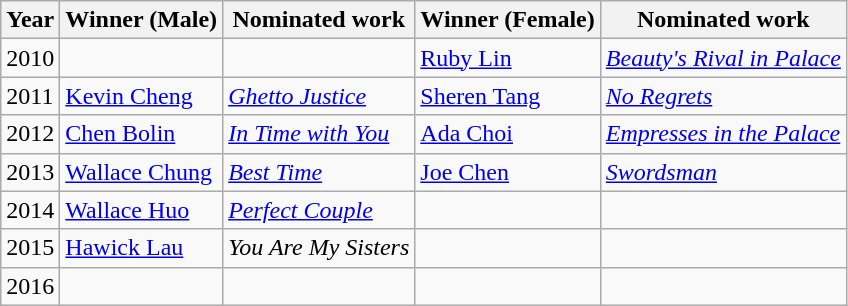<table class="wikitable">
<tr>
<th>Year</th>
<th>Winner (Male)</th>
<th>Nominated work</th>
<th>Winner (Female)</th>
<th>Nominated work</th>
</tr>
<tr>
<td>2010</td>
<td></td>
<td></td>
<td><a href='#'>Ruby Lin</a></td>
<td><em><a href='#'>Beauty's Rival in Palace</a></em></td>
</tr>
<tr>
<td>2011</td>
<td><a href='#'>Kevin Cheng</a></td>
<td><em><a href='#'>Ghetto Justice</a></em></td>
<td><a href='#'>Sheren Tang</a></td>
<td><em><a href='#'>No Regrets</a></em></td>
</tr>
<tr>
<td>2012</td>
<td><a href='#'>Chen Bolin</a></td>
<td><em><a href='#'>In Time with You</a></em></td>
<td><a href='#'>Ada Choi</a></td>
<td><em><a href='#'>Empresses in the Palace</a></em></td>
</tr>
<tr>
<td>2013</td>
<td><a href='#'>Wallace Chung</a></td>
<td><em><a href='#'>Best Time</a></em></td>
<td><a href='#'>Joe Chen</a></td>
<td><em><a href='#'>Swordsman</a></em></td>
</tr>
<tr>
<td>2014</td>
<td><a href='#'>Wallace Huo</a></td>
<td><em><a href='#'>Perfect Couple</a></em></td>
<td></td>
<td></td>
</tr>
<tr>
<td>2015</td>
<td><a href='#'>Hawick Lau</a></td>
<td><em>You Are My Sisters</em></td>
<td></td>
<td></td>
</tr>
<tr>
<td>2016</td>
<td></td>
<td></td>
<td></td>
<td></td>
</tr>
</table>
